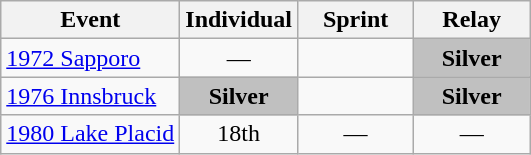<table class="wikitable" style="text-align: center;">
<tr ">
<th>Event</th>
<th style="width:70px;">Individual</th>
<th style="width:70px;">Sprint</th>
<th style="width:70px;">Relay</th>
</tr>
<tr>
<td align=left> <a href='#'>1972 Sapporo</a></td>
<td>—</td>
<td></td>
<td style="background:silver;"><strong>Silver</strong></td>
</tr>
<tr>
<td align=left> <a href='#'>1976 Innsbruck</a></td>
<td style="background:silver;"><strong>Silver</strong></td>
<td></td>
<td style="background:silver;"><strong>Silver</strong></td>
</tr>
<tr>
<td align=left> <a href='#'>1980 Lake Placid</a></td>
<td>18th</td>
<td>—</td>
<td>—</td>
</tr>
</table>
